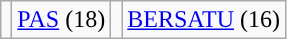<table class="wikitable">
<tr>
<td style="background:"></td>
<td><a href='#'>PAS</a> (18)</td>
<td style="background:"></td>
<td><a href='#'>BERSATU</a> (16)</td>
</tr>
</table>
